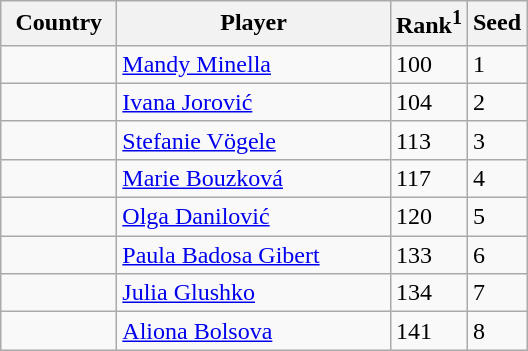<table class="sortable wikitable">
<tr>
<th width="70">Country</th>
<th width="175">Player</th>
<th>Rank<sup>1</sup></th>
<th>Seed</th>
</tr>
<tr>
<td></td>
<td><a href='#'>Mandy Minella</a></td>
<td>100</td>
<td>1</td>
</tr>
<tr>
<td></td>
<td><a href='#'>Ivana Jorović</a></td>
<td>104</td>
<td>2</td>
</tr>
<tr>
<td></td>
<td><a href='#'>Stefanie Vögele</a></td>
<td>113</td>
<td>3</td>
</tr>
<tr>
<td></td>
<td><a href='#'>Marie Bouzková</a></td>
<td>117</td>
<td>4</td>
</tr>
<tr>
<td></td>
<td><a href='#'>Olga Danilović</a></td>
<td>120</td>
<td>5</td>
</tr>
<tr>
<td></td>
<td><a href='#'>Paula Badosa Gibert</a></td>
<td>133</td>
<td>6</td>
</tr>
<tr>
<td></td>
<td><a href='#'>Julia Glushko</a></td>
<td>134</td>
<td>7</td>
</tr>
<tr>
<td></td>
<td><a href='#'>Aliona Bolsova</a></td>
<td>141</td>
<td>8</td>
</tr>
</table>
